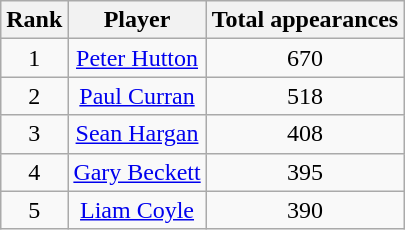<table class="wikitable sortable" style="text-align: center">
<tr>
<th><strong>Rank</strong></th>
<th><strong>Player</strong></th>
<th><strong>Total appearances</strong></th>
</tr>
<tr>
<td>1</td>
<td><a href='#'>Peter Hutton</a></td>
<td>670</td>
</tr>
<tr>
<td>2</td>
<td><a href='#'>Paul Curran</a></td>
<td>518</td>
</tr>
<tr>
<td>3</td>
<td><a href='#'>Sean Hargan</a></td>
<td>408</td>
</tr>
<tr>
<td>4</td>
<td><a href='#'>Gary Beckett</a></td>
<td>395</td>
</tr>
<tr>
<td>5</td>
<td><a href='#'>Liam Coyle</a></td>
<td>390</td>
</tr>
</table>
